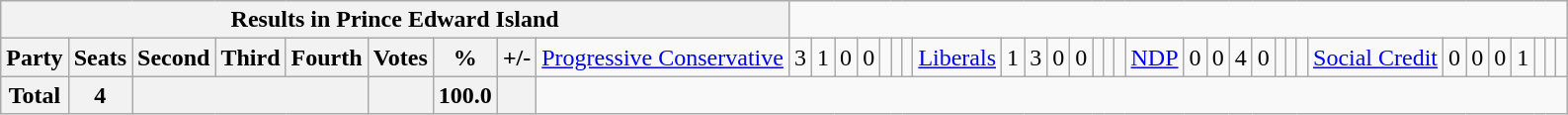<table class="wikitable">
<tr>
<th colspan=10>Results in Prince Edward Island</th>
</tr>
<tr>
<th colspan=2>Party</th>
<th>Seats</th>
<th>Second</th>
<th>Third</th>
<th>Fourth</th>
<th>Votes</th>
<th>%</th>
<th>+/-<br></th>
<td><a href='#'>Progressive Conservative</a></td>
<td align="right">3</td>
<td align="right">1</td>
<td align="right">0</td>
<td align="right">0</td>
<td align="right"></td>
<td align="right"></td>
<td align="right"><br></td>
<td><a href='#'>Liberals</a></td>
<td align="right">1</td>
<td align="right">3</td>
<td align="right">0</td>
<td align="right">0</td>
<td align="right"></td>
<td align="right"></td>
<td align="right"><br></td>
<td><a href='#'>NDP</a></td>
<td align="right">0</td>
<td align="right">0</td>
<td align="right">4</td>
<td align="right">0</td>
<td align="right"></td>
<td align="right"></td>
<td align="right"><br></td>
<td><a href='#'>Social Credit</a></td>
<td align="right">0</td>
<td align="right">0</td>
<td align="right">0</td>
<td align="right">1</td>
<td align="right"></td>
<td align="right"></td>
<td align="right"></td>
</tr>
<tr>
<th colspan="2">Total</th>
<th>4</th>
<th colspan="3"></th>
<th></th>
<th>100.0</th>
<th></th>
</tr>
</table>
